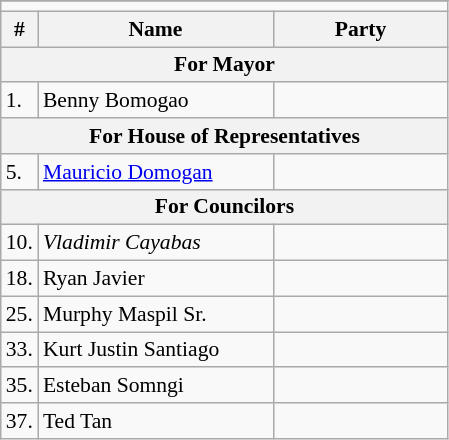<table class="wikitable" style="font-size:90%">
<tr>
</tr>
<tr>
<td colspan=4 bgcolor=></td>
</tr>
<tr>
<th>#</th>
<th width=150px>Name</th>
<th colspan=2 width=110px>Party</th>
</tr>
<tr>
<th colspan=5>For Mayor</th>
</tr>
<tr>
<td>1.</td>
<td>Benny Bomogao</td>
<td></td>
</tr>
<tr>
<th colspan=5>For House of Representatives</th>
</tr>
<tr>
<td>5.</td>
<td><a href='#'>Mauricio Domogan</a></td>
<td></td>
</tr>
<tr>
<th colspan=5>For Councilors</th>
</tr>
<tr>
<td>10.</td>
<td><em>Vladimir Cayabas</em></td>
<td></td>
</tr>
<tr>
<td>18.</td>
<td>Ryan Javier</td>
<td></td>
</tr>
<tr>
<td>25.</td>
<td>Murphy Maspil Sr.</td>
<td></td>
</tr>
<tr>
<td>33.</td>
<td>Kurt Justin Santiago</td>
<td></td>
</tr>
<tr>
<td>35.</td>
<td>Esteban Somngi</td>
<td></td>
</tr>
<tr>
<td>37.</td>
<td>Ted Tan</td>
<td></td>
</tr>
</table>
